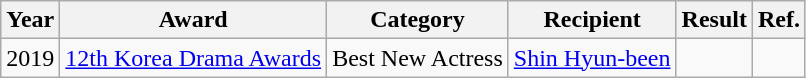<table class="wikitable">
<tr>
<th>Year</th>
<th>Award</th>
<th>Category</th>
<th>Recipient</th>
<th>Result</th>
<th>Ref.</th>
</tr>
<tr>
<td>2019</td>
<td><a href='#'>12th Korea Drama Awards</a></td>
<td>Best New Actress</td>
<td><a href='#'>Shin Hyun-been</a></td>
<td></td>
<td></td>
</tr>
</table>
